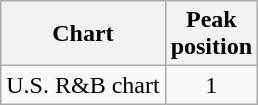<table class="wikitable sortable">
<tr>
<th align="left">Chart</th>
<th align="center">Peak<br>position</th>
</tr>
<tr>
<td align="left">U.S. R&B chart</td>
<td align="center">1</td>
</tr>
</table>
